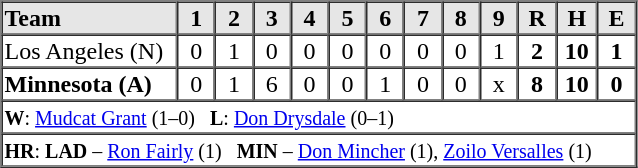<table border=1 cellspacing=0 width=425 style="margin-left:3em;">
<tr style="text-align:center; background-color:#e6e6e6;">
<th align=left width=125>Team</th>
<th width=25>1</th>
<th width=25>2</th>
<th width=25>3</th>
<th width=25>4</th>
<th width=25>5</th>
<th width=25>6</th>
<th width=25>7</th>
<th width=25>8</th>
<th width=25>9</th>
<th width=25>R</th>
<th width=25>H</th>
<th width=25>E</th>
</tr>
<tr style="text-align:center;">
<td align=left>Los Angeles (N)</td>
<td>0</td>
<td>1</td>
<td>0</td>
<td>0</td>
<td>0</td>
<td>0</td>
<td>0</td>
<td>0</td>
<td>1</td>
<td><strong>2</strong></td>
<td><strong>10</strong></td>
<td><strong>1</strong></td>
</tr>
<tr style="text-align:center;">
<td align=left><strong>Minnesota (A)</strong></td>
<td>0</td>
<td>1</td>
<td>6</td>
<td>0</td>
<td>0</td>
<td>1</td>
<td>0</td>
<td>0</td>
<td>x</td>
<td><strong>8</strong></td>
<td><strong>10</strong></td>
<td><strong>0</strong></td>
</tr>
<tr style="text-align:left;">
<td colspan=13><small><strong>W</strong>: <a href='#'>Mudcat Grant</a> (1–0)   <strong>L</strong>: <a href='#'>Don Drysdale</a> (0–1)</small></td>
</tr>
<tr style="text-align:left;">
<td colspan=13><small><strong>HR</strong>: <strong>LAD</strong> – <a href='#'>Ron Fairly</a> (1)   <strong>MIN</strong> – <a href='#'>Don Mincher</a> (1), <a href='#'>Zoilo Versalles</a> (1)</small></td>
</tr>
</table>
